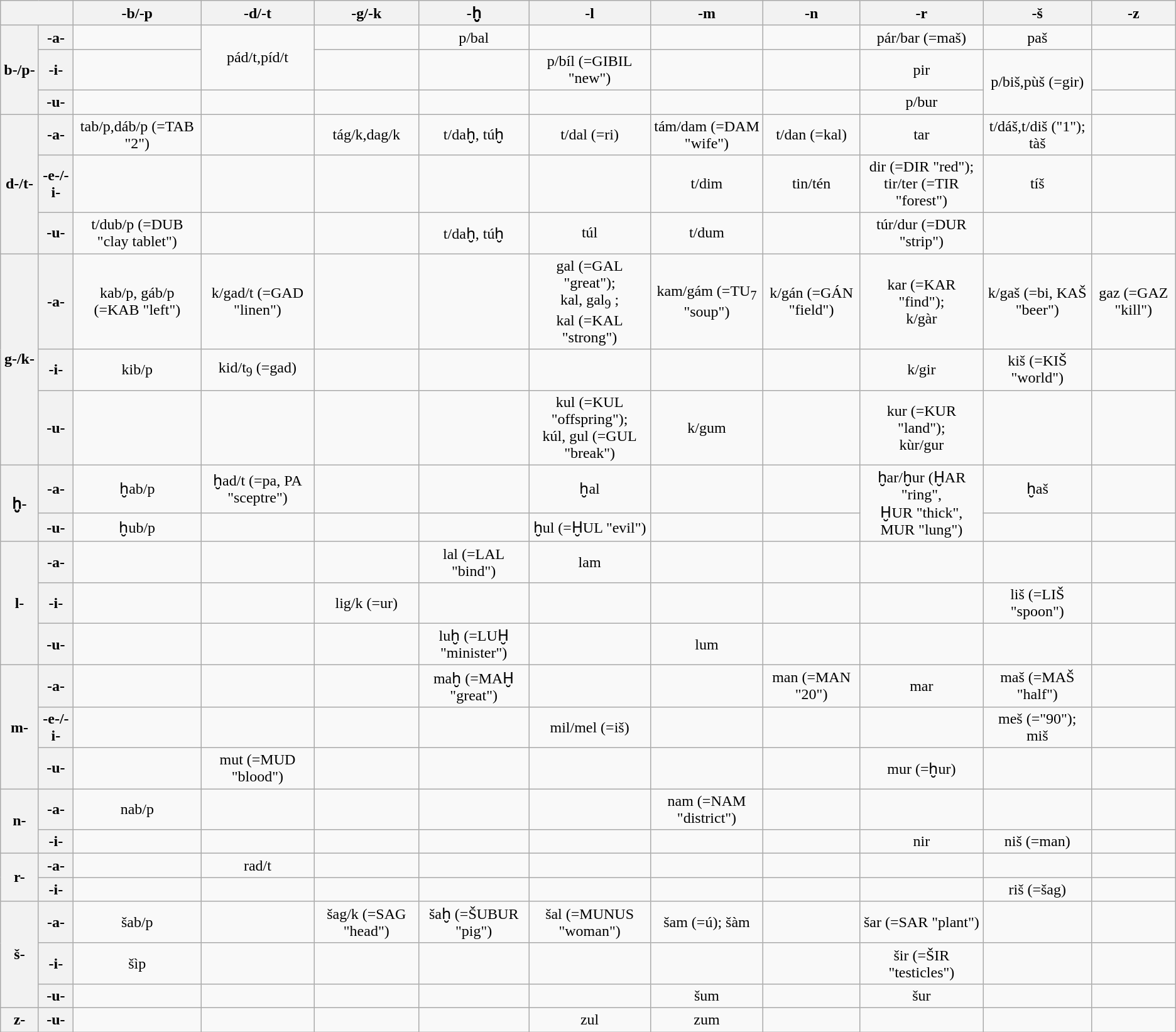<table class="wikitable nowrap" style="text-align: center;">
<tr>
<th colspan="2"></th>
<th>-b/-p</th>
<th>-d/-t</th>
<th>-g/-k</th>
<th>-ḫ</th>
<th>-l</th>
<th>-m</th>
<th>-n</th>
<th>-r</th>
<th>-š</th>
<th>-z</th>
</tr>
<tr>
<th rowspan="3" scope="row">b-/p-</th>
<th scope="row">-a-</th>
<td></td>
<td rowspan="2">pád/t,píd/t </td>
<td></td>
<td>p/bal </td>
<td></td>
<td></td>
<td></td>
<td>pár/bar  (=maš)</td>
<td>paš</td>
<td></td>
</tr>
<tr>
<th scope="row">-i-</th>
<td></td>
<td></td>
<td></td>
<td>p/bíl  (=GIBIL "new")</td>
<td></td>
<td></td>
<td>pir</td>
<td rowspan="2">p/biš,pùš  (=gir)</td>
<td></td>
</tr>
<tr>
<th scope="row">-u-</th>
<td></td>
<td></td>
<td></td>
<td></td>
<td></td>
<td></td>
<td></td>
<td>p/bur</td>
<td></td>
</tr>
<tr>
<th rowspan="3" scope="row">d-/t-</th>
<th scope="row">-a-</th>
<td>tab/p,dáb/p  (=TAB "2")</td>
<td></td>
<td>tág/k,dag/k </td>
<td>t/daḫ, túḫ </td>
<td>t/dal  (=ri)</td>
<td>tám/dam  (=DAM "wife")</td>
<td>t/dan  (=kal)</td>
<td>tar </td>
<td>t/dáš,t/diš  ("1"); tàš </td>
<td></td>
</tr>
<tr>
<th scope="row">-e-/-i-</th>
<td></td>
<td></td>
<td></td>
<td></td>
<td></td>
<td>t/dim </td>
<td>tin/tén </td>
<td>dir (=DIR "red");<br>tir/ter  (=TIR "forest")</td>
<td>tíš</td>
<td></td>
</tr>
<tr>
<th scope="row">-u-</th>
<td>t/dub/p  (=DUB "clay tablet")</td>
<td></td>
<td></td>
<td>t/daḫ, túḫ </td>
<td>túl </td>
<td>t/dum </td>
<td></td>
<td>túr/dur  (=DUR "strip")</td>
<td></td>
<td></td>
</tr>
<tr>
<th rowspan="3" scope="row">g-/k-</th>
<th scope="row">-a-</th>
<td>kab/p, gáb/p  (=KAB "left")</td>
<td>k/gad/t  (=GAD "linen")</td>
<td></td>
<td></td>
<td>gal  (=GAL "great");<br>kal, gal<sub>9</sub> ;<br>kal  (=KAL "strong")</td>
<td>kam/gám  (=TU<sub>7</sub> "soup")</td>
<td>k/gán  (=GÁN "field")</td>
<td>kar (=KAR "find");<br>k/gàr </td>
<td>k/gaš  (=bi, KAŠ "beer")</td>
<td>gaz  (=GAZ "kill")</td>
</tr>
<tr>
<th scope="row">-i-</th>
<td>kib/p</td>
<td>kid/t<sub>9</sub>  (=gad)</td>
<td></td>
<td></td>
<td></td>
<td></td>
<td></td>
<td>k/gir </td>
<td>kiš  (=KIŠ "world")</td>
<td></td>
</tr>
<tr>
<th scope="row">-u-</th>
<td></td>
<td></td>
<td></td>
<td></td>
<td>kul  (=KUL "offspring");<br>kúl, gul  (=GUL "break")</td>
<td>k/gum </td>
<td></td>
<td>kur  (=KUR "land");<br>kùr/gur </td>
<td></td>
<td></td>
</tr>
<tr>
<th rowspan="2" scope="row">ḫ-</th>
<th scope="row">-a-</th>
<td>ḫab/p </td>
<td>ḫad/t  (=pa, PA "sceptre")</td>
<td></td>
<td></td>
<td>ḫal </td>
<td></td>
<td></td>
<td rowspan="2">ḫar/ḫur  (ḪAR "ring",<br>ḪUR "thick", MUR "lung")</td>
<td>ḫaš </td>
<td></td>
</tr>
<tr>
<th scope="row">-u-</th>
<td>ḫub/p </td>
<td></td>
<td></td>
<td></td>
<td>ḫul (=ḪUL "evil")</td>
<td></td>
<td></td>
<td></td>
<td></td>
</tr>
<tr>
<th rowspan="3" scope="row">l-</th>
<th scope="row">-a-</th>
<td></td>
<td></td>
<td></td>
<td>lal  (=LAL "bind")</td>
<td>lam </td>
<td></td>
<td></td>
<td></td>
<td></td>
</tr>
<tr>
<th scope="row">-i-</th>
<td></td>
<td></td>
<td>lig/k  (=ur)</td>
<td></td>
<td></td>
<td></td>
<td></td>
<td></td>
<td>liš  (=LIŠ "spoon")</td>
<td></td>
</tr>
<tr>
<th scope="row">-u-</th>
<td></td>
<td></td>
<td></td>
<td>luḫ  (=LUḪ "minister")</td>
<td></td>
<td>lum </td>
<td></td>
<td></td>
<td></td>
</tr>
<tr>
<th rowspan="3" scope="row">m-</th>
<th scope="row">-a-</th>
<td></td>
<td></td>
<td></td>
<td>maḫ  (=MAḪ "great")</td>
<td></td>
<td></td>
<td>man (=MAN "20")</td>
<td>mar </td>
<td>maš  (=MAŠ "half")</td>
<td></td>
</tr>
<tr>
<th scope="row">-e-/-i-</th>
<td></td>
<td></td>
<td></td>
<td></td>
<td>mil/mel  (=iš)</td>
<td></td>
<td></td>
<td></td>
<td>meš (="90");<br>miš </td>
<td></td>
</tr>
<tr>
<th scope="row">-u-</th>
<td></td>
<td>mut (=MUD "blood")</td>
<td></td>
<td></td>
<td></td>
<td></td>
<td></td>
<td>mur  (=ḫur)</td>
<td></td>
<td></td>
</tr>
<tr>
<th rowspan="2" scope="row">n-</th>
<th scope="row">-a-</th>
<td>nab/p </td>
<td></td>
<td></td>
<td></td>
<td></td>
<td>nam  (=NAM "district")</td>
<td></td>
<td></td>
<td></td>
<td></td>
</tr>
<tr>
<th scope="row">-i-</th>
<td></td>
<td></td>
<td></td>
<td></td>
<td></td>
<td></td>
<td></td>
<td>nir </td>
<td>niš (=man)</td>
<td></td>
</tr>
<tr>
<th rowspan="2" scope="row">r-</th>
<th scope="row">-a-</th>
<td></td>
<td>rad/t </td>
<td></td>
<td></td>
<td></td>
<td></td>
<td></td>
<td></td>
<td></td>
<td></td>
</tr>
<tr>
<th scope="row">-i-</th>
<td></td>
<td></td>
<td></td>
<td></td>
<td></td>
<td></td>
<td></td>
<td></td>
<td>riš  (=šag)</td>
<td></td>
</tr>
<tr>
<th rowspan="3" scope="row">š-</th>
<th scope="row">-a-</th>
<td>šab/p</td>
<td></td>
<td>šag/k  (=SAG "head")</td>
<td>šaḫ  (=ŠUBUR "pig")</td>
<td>šal  (=MUNUS "woman")</td>
<td>šam  (=ú); šàm</td>
<td></td>
<td>šar  (=SAR "plant")</td>
<td></td>
<td></td>
</tr>
<tr>
<th scope="row">-i-</th>
<td>šìp</td>
<td></td>
<td></td>
<td></td>
<td></td>
<td></td>
<td></td>
<td>šir  (=ŠIR "testicles")</td>
<td></td>
<td></td>
</tr>
<tr>
<th scope="row">-u-</th>
<td></td>
<td></td>
<td></td>
<td></td>
<td></td>
<td>šum </td>
<td></td>
<td>šur </td>
<td></td>
<td></td>
</tr>
<tr>
<th scope="row">z-</th>
<th scope="row">-u-</th>
<td></td>
<td></td>
<td></td>
<td></td>
<td>zul </td>
<td>zum </td>
<td></td>
<td></td>
<td></td>
<td></td>
</tr>
</table>
